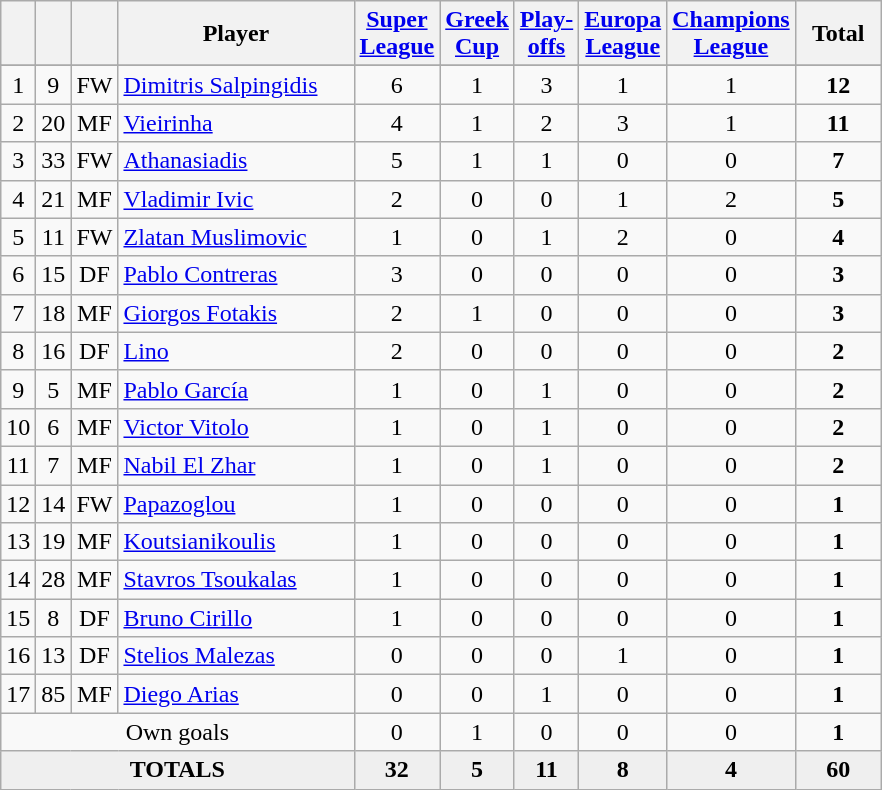<table class="wikitable sortable" style="text-align:center">
<tr>
<th width=5></th>
<th width=5></th>
<th width=5></th>
<th width=150>Player</th>
<th width=30><a href='#'>Super League</a></th>
<th width=30><a href='#'>Greek Cup</a></th>
<th width=30px><a href='#'>Play-offs</a></th>
<th width=30px><a href='#'>Europa League</a></th>
<th width=30px><a href='#'>Champions League</a></th>
<th width=50>Total</th>
</tr>
<tr>
</tr>
<tr>
<td>1</td>
<td>9</td>
<td>FW</td>
<td align=left> <a href='#'>Dimitris Salpingidis</a></td>
<td>6</td>
<td>1</td>
<td>3</td>
<td>1</td>
<td>1</td>
<td><strong>12</strong></td>
</tr>
<tr>
<td>2</td>
<td>20</td>
<td>MF</td>
<td align=left> <a href='#'>Vieirinha</a></td>
<td>4</td>
<td>1</td>
<td>2</td>
<td>3</td>
<td>1</td>
<td><strong>11</strong></td>
</tr>
<tr>
<td>3</td>
<td>33</td>
<td>FW</td>
<td align=left> <a href='#'>Athanasiadis</a></td>
<td>5</td>
<td>1</td>
<td>1</td>
<td>0</td>
<td>0</td>
<td><strong>7</strong></td>
</tr>
<tr>
<td>4</td>
<td>21</td>
<td>MF</td>
<td align=left> <a href='#'>Vladimir Ivic</a></td>
<td>2</td>
<td>0</td>
<td>0</td>
<td>1</td>
<td>2</td>
<td><strong>5</strong></td>
</tr>
<tr>
<td>5</td>
<td>11</td>
<td>FW</td>
<td align=left> <a href='#'>Zlatan Muslimovic</a></td>
<td>1</td>
<td>0</td>
<td>1</td>
<td>2</td>
<td>0</td>
<td><strong>4</strong></td>
</tr>
<tr>
<td>6</td>
<td>15</td>
<td>DF</td>
<td align=left> <a href='#'>Pablo Contreras</a></td>
<td>3</td>
<td>0</td>
<td>0</td>
<td>0</td>
<td>0</td>
<td><strong>3</strong></td>
</tr>
<tr>
<td>7</td>
<td>18</td>
<td>MF</td>
<td align=left> <a href='#'>Giorgos Fotakis</a></td>
<td>2</td>
<td>1</td>
<td>0</td>
<td>0</td>
<td>0</td>
<td><strong>3</strong></td>
</tr>
<tr>
<td>8</td>
<td>16</td>
<td>DF</td>
<td align=left> <a href='#'>Lino</a></td>
<td>2</td>
<td>0</td>
<td>0</td>
<td>0</td>
<td>0</td>
<td><strong>2</strong></td>
</tr>
<tr>
<td>9</td>
<td>5</td>
<td>MF</td>
<td align=left> <a href='#'>Pablo García</a></td>
<td>1</td>
<td>0</td>
<td>1</td>
<td>0</td>
<td>0</td>
<td><strong>2</strong></td>
</tr>
<tr>
<td>10</td>
<td>6</td>
<td>MF</td>
<td align=left> <a href='#'>Victor Vitolo</a></td>
<td>1</td>
<td>0</td>
<td>1</td>
<td>0</td>
<td>0</td>
<td><strong>2</strong></td>
</tr>
<tr>
<td>11</td>
<td>7</td>
<td>MF</td>
<td align=left> <a href='#'>Nabil El Zhar</a></td>
<td>1</td>
<td>0</td>
<td>1</td>
<td>0</td>
<td>0</td>
<td><strong>2</strong></td>
</tr>
<tr>
<td>12</td>
<td>14</td>
<td>FW</td>
<td align=left> <a href='#'>Papazoglou</a></td>
<td>1</td>
<td>0</td>
<td>0</td>
<td>0</td>
<td>0</td>
<td><strong>1</strong></td>
</tr>
<tr>
<td>13</td>
<td>19</td>
<td>MF</td>
<td align=left> <a href='#'>Koutsianikoulis</a></td>
<td>1</td>
<td>0</td>
<td>0</td>
<td>0</td>
<td>0</td>
<td><strong>1</strong></td>
</tr>
<tr>
<td>14</td>
<td>28</td>
<td>MF</td>
<td align=left> <a href='#'>Stavros Tsoukalas</a></td>
<td>1</td>
<td>0</td>
<td>0</td>
<td>0</td>
<td>0</td>
<td><strong>1</strong></td>
</tr>
<tr>
<td>15</td>
<td>8</td>
<td>DF</td>
<td align=left> <a href='#'>Bruno Cirillo</a></td>
<td>1</td>
<td>0</td>
<td>0</td>
<td>0</td>
<td>0</td>
<td><strong>1</strong></td>
</tr>
<tr>
<td>16</td>
<td>13</td>
<td>DF</td>
<td align=left> <a href='#'>Stelios Malezas</a></td>
<td>0</td>
<td>0</td>
<td>0</td>
<td>1</td>
<td>0</td>
<td><strong>1</strong></td>
</tr>
<tr>
<td>17</td>
<td>85</td>
<td>MF</td>
<td align=left> <a href='#'>Diego Arias</a></td>
<td>0</td>
<td>0</td>
<td>1</td>
<td>0</td>
<td>0</td>
<td><strong>1</strong></td>
</tr>
<tr>
<td colspan="4">Own goals</td>
<td>0</td>
<td>1</td>
<td>0</td>
<td>0</td>
<td>0</td>
<td><strong>1</strong></td>
</tr>
<tr bgcolor="#EFEFEF">
<td colspan=4><strong>TOTALS</strong></td>
<td><strong>32</strong></td>
<td><strong>5</strong></td>
<td><strong>11</strong></td>
<td><strong>8</strong></td>
<td><strong>4</strong></td>
<td><strong>60</strong></td>
</tr>
</table>
